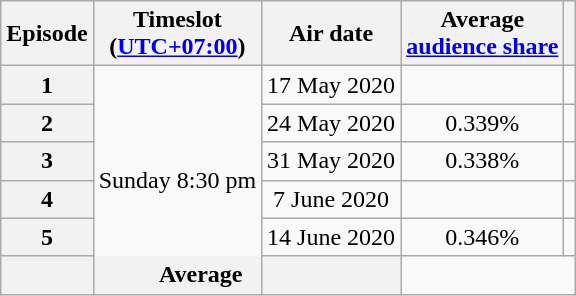<table class="wikitable">
<tr>
<th>Episode<br></th>
<th>Timeslot<br>(<a href='#'>UTC+07:00</a>)</th>
<th>Air date</th>
<th>Average<br><a href='#'>audience share</a></th>
<th></th>
</tr>
<tr>
<th style="text-align: center;">1</th>
<td style="text-align: center;" rowspan="6">Sunday 8:30 pm</td>
<td style="text-align: center;">17 May 2020</td>
<td style="text-align: center;"></td>
<td style="text-align: center;"></td>
</tr>
<tr>
<th style="text-align: center;">2</th>
<td style="text-align: center;">24 May 2020</td>
<td style="text-align: center;">0.339%</td>
<td style="text-align: center;"></td>
</tr>
<tr>
<th style="text-align: center;">3</th>
<td style="text-align: center;">31 May 2020</td>
<td style="text-align: center;">0.338%</td>
<td style="text-align: center;"></td>
</tr>
<tr>
<th style="text-align: center;">4</th>
<td style="text-align: center;">7 June 2020</td>
<td style="text-align: center;"></td>
<td style="text-align: center;"></td>
</tr>
<tr>
<th style="text-align: center;">5</th>
<td style="text-align: center;">14 June 2020</td>
<td style="text-align: center;">0.346%</td>
<td style="text-align: center;"></td>
</tr>
<tr>
<th colspan="3" style="text-align: center;">Average</th>
<td colspan="2" style="text-align: center;"> </td>
</tr>
</table>
